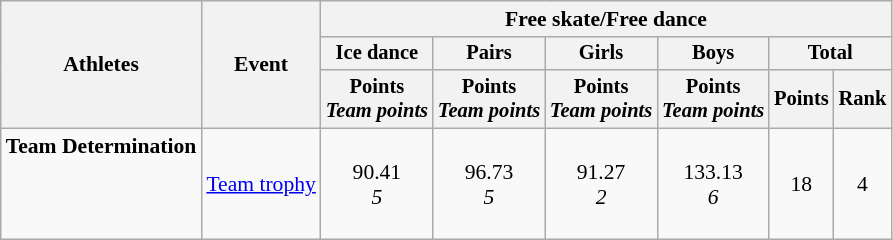<table class="wikitable" style="font-size:90%">
<tr>
<th rowspan=3>Athletes</th>
<th rowspan=3>Event</th>
<th colspan=6>Free skate/Free dance</th>
</tr>
<tr style="font-size:95%">
<th>Ice dance</th>
<th>Pairs</th>
<th>Girls</th>
<th>Boys</th>
<th colspan=2>Total</th>
</tr>
<tr style="font-size:95%">
<th>Points<br><em>Team points</em></th>
<th>Points<br><em>Team points</em></th>
<th>Points<br><em>Team points</em></th>
<th>Points<br><em>Team points</em></th>
<th>Points</th>
<th>Rank</th>
</tr>
<tr align=center>
<td align=left><strong>Team Determination</strong><br><br><br><br></td>
<td align=left><a href='#'>Team trophy</a></td>
<td>90.41<br><em>5</em></td>
<td>96.73<br><em>5</em></td>
<td>91.27<br><em>2</em></td>
<td>133.13<br><em>6</em></td>
<td>18</td>
<td>4</td>
</tr>
</table>
